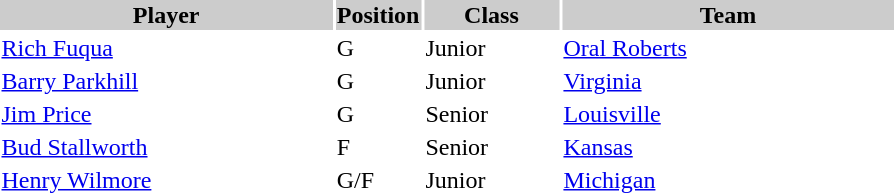<table style="width:600px" "border:'1' 'solid' 'gray'">
<tr>
<th bgcolor="#CCCCCC" style="width:40%">Player</th>
<th bgcolor="#CCCCCC" style="width:4%">Position</th>
<th bgcolor="#CCCCCC" style="width:16%">Class</th>
<th bgcolor="#CCCCCC" style="width:40%">Team</th>
</tr>
<tr>
<td><a href='#'>Rich Fuqua</a></td>
<td>G</td>
<td>Junior</td>
<td><a href='#'>Oral Roberts</a></td>
</tr>
<tr>
<td><a href='#'>Barry Parkhill</a></td>
<td>G</td>
<td>Junior</td>
<td><a href='#'>Virginia</a></td>
</tr>
<tr>
<td><a href='#'>Jim Price</a></td>
<td>G</td>
<td>Senior</td>
<td><a href='#'>Louisville</a></td>
</tr>
<tr>
<td><a href='#'>Bud Stallworth</a></td>
<td>F</td>
<td>Senior</td>
<td><a href='#'>Kansas</a></td>
</tr>
<tr>
<td><a href='#'>Henry Wilmore</a></td>
<td>G/F</td>
<td>Junior</td>
<td><a href='#'>Michigan</a></td>
</tr>
</table>
